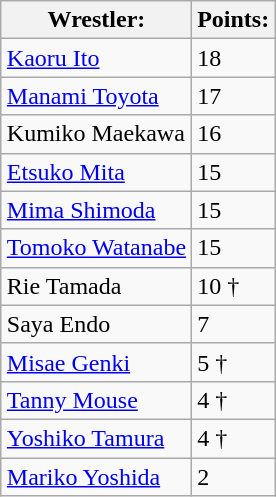<table class="wikitable" style="margin: 1em auto 1em auto">
<tr>
<th>Wrestler:</th>
<th>Points:</th>
</tr>
<tr>
<td><a href='#'>Kaoru Ito</a></td>
<td>18</td>
</tr>
<tr>
<td><a href='#'>Manami Toyota</a></td>
<td>17</td>
</tr>
<tr>
<td>Kumiko Maekawa</td>
<td>16</td>
</tr>
<tr>
<td><a href='#'>Etsuko Mita</a></td>
<td>15</td>
</tr>
<tr>
<td><a href='#'>Mima Shimoda</a></td>
<td>15</td>
</tr>
<tr>
<td><a href='#'>Tomoko Watanabe</a></td>
<td>15</td>
</tr>
<tr>
<td>Rie Tamada</td>
<td>10 †</td>
</tr>
<tr>
<td>Saya Endo</td>
<td>7</td>
</tr>
<tr>
<td><a href='#'>Misae Genki</a></td>
<td>5 †</td>
</tr>
<tr>
<td><a href='#'>Tanny Mouse</a></td>
<td>4 †</td>
</tr>
<tr>
<td><a href='#'>Yoshiko Tamura</a></td>
<td>4 †</td>
</tr>
<tr>
<td><a href='#'>Mariko Yoshida</a></td>
<td>2</td>
</tr>
</table>
